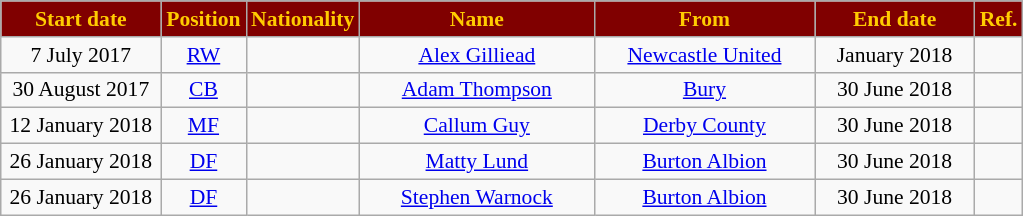<table class="wikitable"  style="text-align:center; font-size:90%; ">
<tr>
<th style="background:#800000; color:#FFCC00; width:100px;">Start date</th>
<th style="background:#800000; color:#FFCC00; width:50px;">Position</th>
<th style="background:#800000; color:#FFCC00; width:50px;">Nationality</th>
<th style="background:#800000; color:#FFCC00; width:150px;">Name</th>
<th style="background:#800000; color:#FFCC00; width:140px;">From</th>
<th style="background:#800000; color:#FFCC00; width:100px;">End date</th>
<th style="background:#800000; color:#FFCC00; width:25px;">Ref.</th>
</tr>
<tr>
<td>7 July 2017</td>
<td><a href='#'>RW</a></td>
<td></td>
<td><a href='#'>Alex Gilliead</a></td>
<td><a href='#'>Newcastle United</a></td>
<td>January 2018</td>
<td></td>
</tr>
<tr>
<td>30 August 2017</td>
<td><a href='#'>CB</a></td>
<td></td>
<td><a href='#'>Adam Thompson</a></td>
<td><a href='#'>Bury</a></td>
<td>30 June 2018</td>
<td></td>
</tr>
<tr>
<td>12 January 2018</td>
<td><a href='#'>MF</a></td>
<td></td>
<td><a href='#'>Callum Guy</a></td>
<td><a href='#'>Derby County</a></td>
<td>30 June 2018</td>
<td></td>
</tr>
<tr>
<td>26 January 2018</td>
<td><a href='#'>DF</a></td>
<td></td>
<td><a href='#'>Matty Lund</a></td>
<td><a href='#'>Burton Albion</a></td>
<td>30 June 2018</td>
<td></td>
</tr>
<tr>
<td>26 January 2018</td>
<td><a href='#'>DF</a></td>
<td></td>
<td><a href='#'>Stephen Warnock</a></td>
<td><a href='#'>Burton Albion</a></td>
<td>30 June 2018</td>
<td></td>
</tr>
</table>
